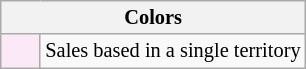<table class="wikitable" style="font-size:85%; text-align:center;">
<tr>
<th colspan="2">Colors</th>
</tr>
<tr>
<td style="background:#FBE9F7; width:20px;"></td>
<td>Sales based in a single territory</td>
</tr>
</table>
